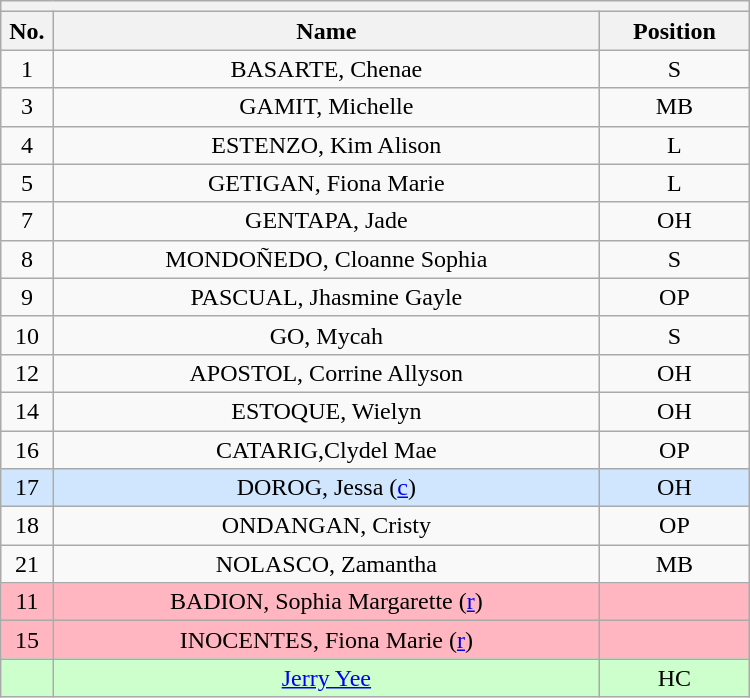<table class="wikitable mw-collapsible mw-collapsed" style="text-align:center; width:500px; border:none">
<tr>
<th style="text-align:left" colspan="3"></th>
</tr>
<tr>
<th style="width:7%">No.</th>
<th>Name</th>
<th style="width:20%">Position</th>
</tr>
<tr>
<td>1</td>
<td>BASARTE, Chenae</td>
<td>S</td>
</tr>
<tr>
<td>3</td>
<td>GAMIT, Michelle</td>
<td>MB</td>
</tr>
<tr>
<td>4</td>
<td>ESTENZO, Kim Alison</td>
<td>L</td>
</tr>
<tr>
<td>5</td>
<td>GETIGAN, Fiona Marie</td>
<td>L</td>
</tr>
<tr>
<td>7</td>
<td>GENTAPA, Jade</td>
<td>OH</td>
</tr>
<tr>
<td>8</td>
<td>MONDOÑEDO, Cloanne Sophia</td>
<td>S</td>
</tr>
<tr>
<td>9</td>
<td>PASCUAL, Jhasmine Gayle</td>
<td>OP</td>
</tr>
<tr>
<td>10</td>
<td>GO, Mycah</td>
<td>S</td>
</tr>
<tr>
<td>12</td>
<td>APOSTOL, Corrine Allyson</td>
<td>OH</td>
</tr>
<tr>
<td>14</td>
<td>ESTOQUE, Wielyn</td>
<td>OH</td>
</tr>
<tr>
<td>16</td>
<td>CATARIG,Clydel Mae</td>
<td>OP</td>
</tr>
<tr bgcolor=#DOE6FF>
<td>17</td>
<td>DOROG, Jessa (<a href='#'>c</a>)</td>
<td>OH</td>
</tr>
<tr>
<td>18</td>
<td>ONDANGAN, Cristy</td>
<td>OP</td>
</tr>
<tr>
<td>21</td>
<td>NOLASCO, Zamantha</td>
<td>MB</td>
</tr>
<tr bgcolor=#FFB6C1>
<td>11</td>
<td>BADION, Sophia Margarette (<a href='#'>r</a>)</td>
<td></td>
</tr>
<tr bgcolor=#FFB6C1>
<td>15</td>
<td>INOCENTES, Fiona Marie (<a href='#'>r</a>)</td>
<td></td>
</tr>
<tr bgcolor=#CCFFCC>
<td></td>
<td><a href='#'>Jerry Yee</a></td>
<td>HC</td>
</tr>
</table>
